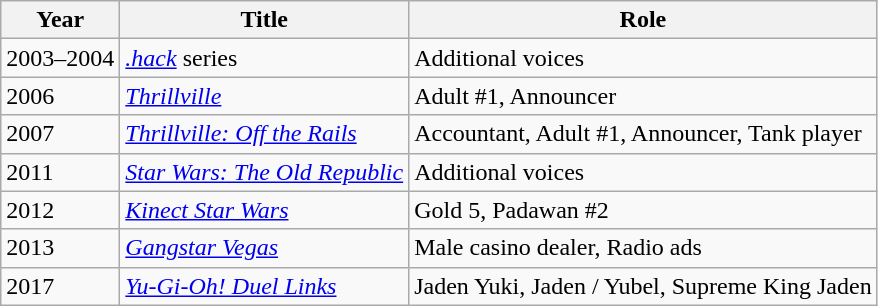<table class="wikitable sortable">
<tr>
<th>Year</th>
<th>Title</th>
<th>Role</th>
</tr>
<tr>
<td>2003–2004</td>
<td><em><a href='#'>.hack</a></em> series</td>
<td>Additional voices</td>
</tr>
<tr>
<td>2006</td>
<td><em><a href='#'>Thrillville</a></em></td>
<td>Adult #1, Announcer</td>
</tr>
<tr>
<td>2007</td>
<td><em><a href='#'>Thrillville: Off the Rails</a></em></td>
<td>Accountant, Adult #1, Announcer, Tank player</td>
</tr>
<tr>
<td>2011</td>
<td><em><a href='#'>Star Wars: The Old Republic</a></em></td>
<td>Additional voices</td>
</tr>
<tr>
<td>2012</td>
<td><em><a href='#'>Kinect Star Wars</a></em></td>
<td>Gold 5, Padawan #2</td>
</tr>
<tr>
<td>2013</td>
<td><em><a href='#'>Gangstar Vegas</a></em></td>
<td>Male casino dealer, Radio ads</td>
</tr>
<tr>
<td>2017</td>
<td><em><a href='#'>Yu-Gi-Oh! Duel Links</a></em></td>
<td>Jaden Yuki, Jaden / Yubel, Supreme King Jaden</td>
</tr>
</table>
